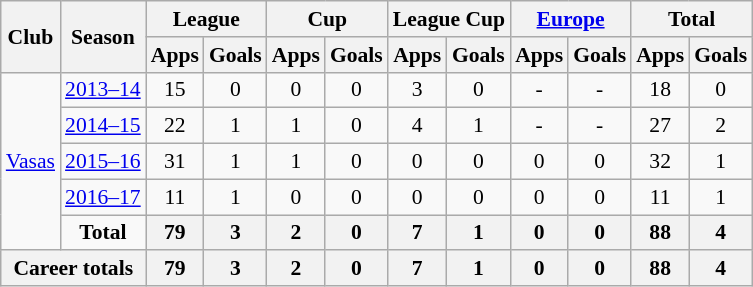<table class="wikitable" style="font-size:90%; text-align: center;">
<tr>
<th rowspan="2">Club</th>
<th rowspan="2">Season</th>
<th colspan="2">League</th>
<th colspan="2">Cup</th>
<th colspan="2">League Cup</th>
<th colspan="2"><a href='#'>Europe</a></th>
<th colspan="2">Total</th>
</tr>
<tr>
<th>Apps</th>
<th>Goals</th>
<th>Apps</th>
<th>Goals</th>
<th>Apps</th>
<th>Goals</th>
<th>Apps</th>
<th>Goals</th>
<th>Apps</th>
<th>Goals</th>
</tr>
<tr>
<td rowspan="5" align=center valign=center><a href='#'>Vasas</a></td>
<td !colspan="2"><a href='#'>2013–14</a></td>
<td>15</td>
<td>0</td>
<td>0</td>
<td>0</td>
<td>3</td>
<td>0</td>
<td>-</td>
<td>-</td>
<td>18</td>
<td>0</td>
</tr>
<tr>
<td !colspan="2"><a href='#'>2014–15</a></td>
<td>22</td>
<td>1</td>
<td>1</td>
<td>0</td>
<td>4</td>
<td>1</td>
<td>-</td>
<td>-</td>
<td>27</td>
<td>2</td>
</tr>
<tr>
<td !colspan="2"><a href='#'>2015–16</a></td>
<td>31</td>
<td>1</td>
<td>1</td>
<td>0</td>
<td>0</td>
<td>0</td>
<td>0</td>
<td>0</td>
<td>32</td>
<td>1</td>
</tr>
<tr>
<td !colspan="2"><a href='#'>2016–17</a></td>
<td>11</td>
<td>1</td>
<td>0</td>
<td>0</td>
<td>0</td>
<td>0</td>
<td>0</td>
<td>0</td>
<td>11</td>
<td>1</td>
</tr>
<tr>
<td !colspan="2"><strong>Total</strong></td>
<th>79</th>
<th>3</th>
<th>2</th>
<th>0</th>
<th>7</th>
<th>1</th>
<th>0</th>
<th>0</th>
<th>88</th>
<th>4</th>
</tr>
<tr>
<th colspan="2">Career totals</th>
<th>79</th>
<th>3</th>
<th>2</th>
<th>0</th>
<th>7</th>
<th>1</th>
<th>0</th>
<th>0</th>
<th>88</th>
<th>4</th>
</tr>
</table>
